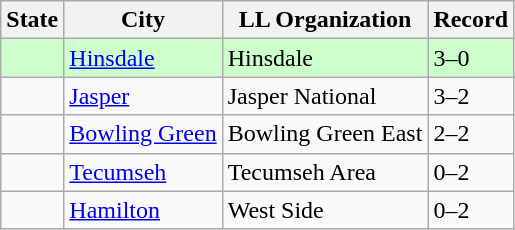<table class="wikitable">
<tr>
<th>State</th>
<th>City</th>
<th>LL Organization</th>
<th>Record</th>
</tr>
<tr bgcolor="#ccffcc">
<td><strong></strong></td>
<td><a href='#'>Hinsdale</a></td>
<td>Hinsdale</td>
<td>3–0</td>
</tr>
<tr>
<td><strong></strong></td>
<td><a href='#'>Jasper</a></td>
<td>Jasper National</td>
<td>3–2</td>
</tr>
<tr>
<td><strong></strong></td>
<td><a href='#'>Bowling Green</a></td>
<td>Bowling Green East</td>
<td>2–2</td>
</tr>
<tr>
<td><strong></strong></td>
<td><a href='#'>Tecumseh</a></td>
<td>Tecumseh Area</td>
<td>0–2</td>
</tr>
<tr>
<td><strong></strong></td>
<td><a href='#'>Hamilton</a></td>
<td>West Side</td>
<td>0–2</td>
</tr>
</table>
